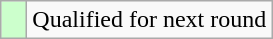<table class="wikitable">
<tr>
<td style="width:10px; background:#cfc"></td>
<td>Qualified for next round</td>
</tr>
</table>
